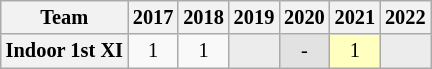<table class="wikitable" style="font-size:85%; text-align:center;">
<tr>
<th scope="col">Team</th>
<th scope="col">2017</th>
<th scope="col">2018</th>
<th scope="col">2019</th>
<th scope="col">2020</th>
<th scope="col">2021</th>
<th scope="col">2022</th>
</tr>
<tr>
<th scope="col">Indoor 1st XI</th>
<td>1</td>
<td>1</td>
<td bgcolor="#ececec" colspan="1"></td>
<td bgcolor="#e2e2e2">-</td>
<td bgcolor="#ffffbf">1</td>
<td bgcolor="#ececec" colspan="1"></td>
</tr>
</table>
